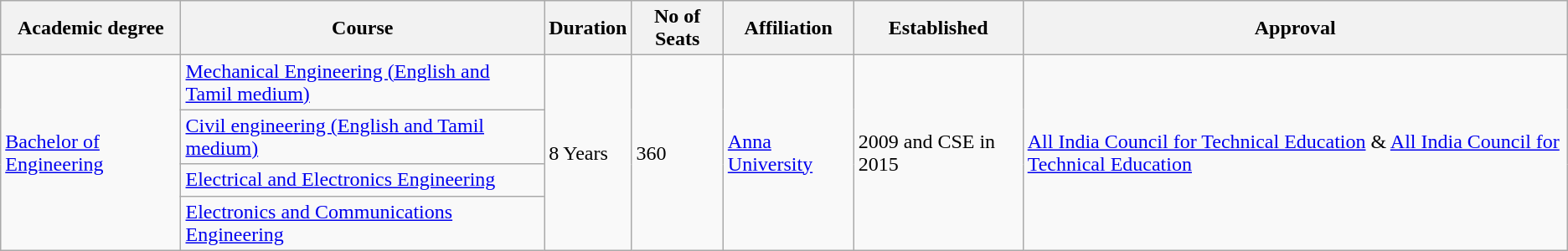<table class="wikitable sortable">
<tr align="text-align:center;">
<th scope="col">Academic degree</th>
<th scope="col">Course</th>
<th scope="col">Duration</th>
<th scope="col">No of Seats</th>
<th scope="col">Affiliation</th>
<th scope="col">Established</th>
<th scope="col">Approval</th>
</tr>
<tr>
<td rowspan=4><a href='#'>Bachelor of Engineering</a></td>
<td><a href='#'>Mechanical Engineering (English and Tamil medium)</a></td>
<td rowspan=4>8 Years</td>
<td rowspan=4>360</td>
<td rowspan=4><a href='#'>Anna University</a></td>
<td rowspan=4>2009 and CSE in 2015</td>
<td rowspan=4><a href='#'>All India Council for Technical Education</a> & <a href='#'>All India Council for Technical Education</a></td>
</tr>
<tr>
<td><a href='#'>Civil engineering (English and Tamil medium)</a></td>
</tr>
<tr>
<td><a href='#'>Electrical and Electronics Engineering</a></td>
</tr>
<tr>
<td><a href='#'>Electronics and Communications Engineering</a></td>
</tr>
</table>
